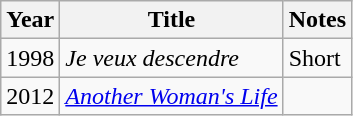<table class="wikitable sortable">
<tr>
<th>Year</th>
<th>Title</th>
<th class="unsortable">Notes</th>
</tr>
<tr>
<td>1998</td>
<td><em>Je veux descendre</em></td>
<td>Short</td>
</tr>
<tr>
<td>2012</td>
<td><em><a href='#'>Another Woman's Life</a></em></td>
<td></td>
</tr>
</table>
